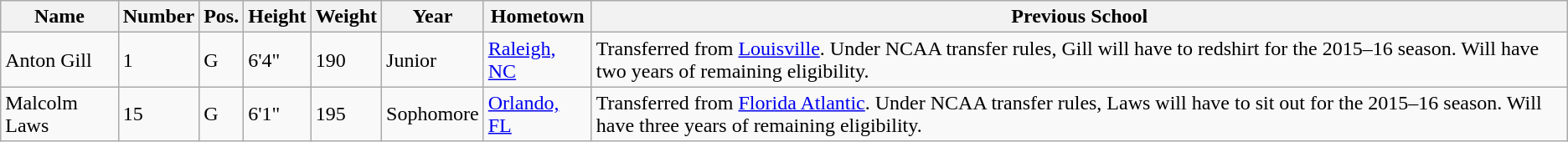<table class="wikitable sortable" border="1">
<tr>
<th>Name</th>
<th>Number</th>
<th>Pos.</th>
<th>Height</th>
<th>Weight</th>
<th>Year</th>
<th>Hometown</th>
<th class="unsortable">Previous School</th>
</tr>
<tr>
<td sortname>Anton Gill</td>
<td>1</td>
<td>G</td>
<td>6'4"</td>
<td>190</td>
<td>Junior</td>
<td><a href='#'>Raleigh, NC</a></td>
<td>Transferred from <a href='#'>Louisville</a>. Under NCAA transfer rules, Gill will have to redshirt for the 2015–16 season. Will have two years of remaining eligibility.</td>
</tr>
<tr>
<td sortmane>Malcolm Laws</td>
<td>15</td>
<td>G</td>
<td>6'1"</td>
<td>195</td>
<td>Sophomore</td>
<td><a href='#'>Orlando, FL</a></td>
<td>Transferred from <a href='#'>Florida Atlantic</a>. Under NCAA transfer rules, Laws will have to sit out for the 2015–16 season. Will have three years of remaining eligibility.</td>
</tr>
</table>
